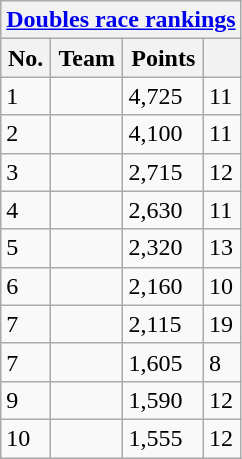<table class="wikitable nowrap defaultcenter col2left" style="display:inline-table">
<tr>
<th scope="col" colspan=4><a href='#'>Doubles race rankings</a> </th>
</tr>
<tr>
<th scope="col">No.</th>
<th scope="col">Team</th>
<th scope="col">Points</th>
<th scope="col"></th>
</tr>
<tr>
<td>1</td>
<td> <br> </td>
<td>4,725</td>
<td>11</td>
</tr>
<tr>
<td>2</td>
<td> <br> </td>
<td>4,100</td>
<td>11</td>
</tr>
<tr>
<td>3</td>
<td> <br></td>
<td>2,715</td>
<td>12</td>
</tr>
<tr>
<td>4</td>
<td> <br></td>
<td>2,630</td>
<td>11</td>
</tr>
<tr>
<td>5</td>
<td> <br> </td>
<td>2,320</td>
<td>13</td>
</tr>
<tr>
<td>6</td>
<td> <br> </td>
<td>2,160</td>
<td>10</td>
</tr>
<tr>
<td>7</td>
<td> <br> </td>
<td>2,115</td>
<td>19</td>
</tr>
<tr>
<td>7</td>
<td> <br> </td>
<td>1,605</td>
<td>8</td>
</tr>
<tr>
<td>9</td>
<td> <br> </td>
<td>1,590</td>
<td>12</td>
</tr>
<tr>
<td>10</td>
<td> <br></td>
<td>1,555</td>
<td>12</td>
</tr>
</table>
